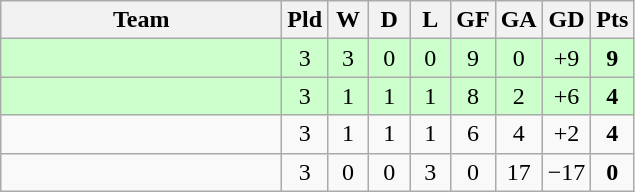<table class="wikitable" style="text-align:center;">
<tr>
<th width=180>Team</th>
<th width=20>Pld</th>
<th width=20>W</th>
<th width=20>D</th>
<th width=20>L</th>
<th width=20>GF</th>
<th width=20>GA</th>
<th width=20>GD</th>
<th width=20>Pts </th>
</tr>
<tr align=center bgcolor="ccffcc">
<td style="text-align:left;"></td>
<td>3</td>
<td>3</td>
<td>0</td>
<td>0</td>
<td>9</td>
<td>0</td>
<td>+9</td>
<td><strong>9</strong></td>
</tr>
<tr align=center bgcolor="ccffcc">
<td style="text-align:left;"></td>
<td>3</td>
<td>1</td>
<td>1</td>
<td>1</td>
<td>8</td>
<td>2</td>
<td>+6</td>
<td><strong>4</strong></td>
</tr>
<tr align=center>
<td style="text-align:left;"></td>
<td>3</td>
<td>1</td>
<td>1</td>
<td>1</td>
<td>6</td>
<td>4</td>
<td>+2</td>
<td><strong>4</strong></td>
</tr>
<tr align=center>
<td style="text-align:left;"></td>
<td>3</td>
<td>0</td>
<td>0</td>
<td>3</td>
<td>0</td>
<td>17</td>
<td>−17</td>
<td><strong>0</strong></td>
</tr>
</table>
